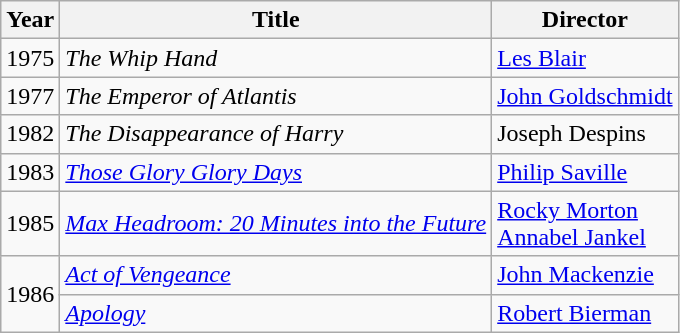<table class="wikitable">
<tr>
<th>Year</th>
<th>Title</th>
<th>Director</th>
</tr>
<tr>
<td>1975</td>
<td><em>The Whip Hand</em></td>
<td><a href='#'>Les Blair</a></td>
</tr>
<tr>
<td>1977</td>
<td><em>The Emperor of Atlantis</em></td>
<td><a href='#'>John Goldschmidt</a></td>
</tr>
<tr>
<td>1982</td>
<td><em>The Disappearance of Harry</em></td>
<td>Joseph Despins</td>
</tr>
<tr>
<td>1983</td>
<td><em><a href='#'>Those Glory Glory Days</a></em></td>
<td><a href='#'>Philip Saville</a></td>
</tr>
<tr>
<td>1985</td>
<td><em><a href='#'>Max Headroom: 20 Minutes into the Future</a></em></td>
<td><a href='#'>Rocky Morton</a><br><a href='#'>Annabel Jankel</a></td>
</tr>
<tr>
<td rowspan=2>1986</td>
<td><em><a href='#'>Act of Vengeance</a></em></td>
<td><a href='#'>John Mackenzie</a></td>
</tr>
<tr>
<td><em><a href='#'>Apology</a></em></td>
<td><a href='#'>Robert Bierman</a></td>
</tr>
</table>
